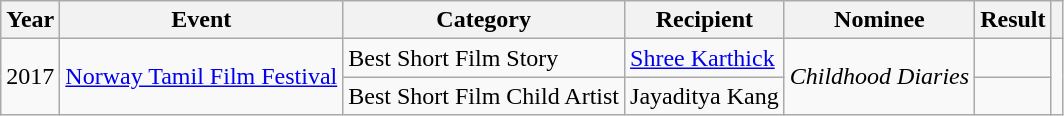<table class="wikitable">
<tr>
<th>Year</th>
<th>Event</th>
<th>Category</th>
<th>Recipient</th>
<th>Nominee</th>
<th>Result</th>
<th></th>
</tr>
<tr>
<td rowspan="2">2017</td>
<td rowspan="2"><a href='#'>Norway Tamil Film Festival</a></td>
<td>Best Short Film Story</td>
<td><a href='#'>Shree Karthick</a></td>
<td rowspan="2"><em>Childhood Diaries</em></td>
<td></td>
<td rowspan="2"></td>
</tr>
<tr>
<td>Best Short Film Child Artist</td>
<td>Jayaditya Kang</td>
<td></td>
</tr>
</table>
